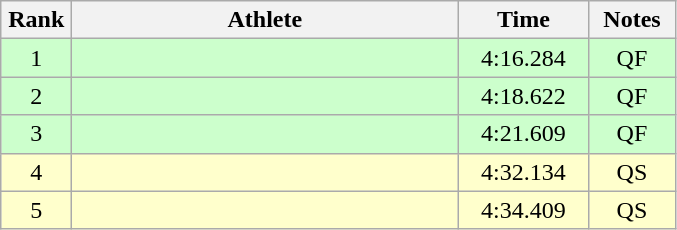<table class=wikitable style="text-align:center">
<tr>
<th width=40>Rank</th>
<th width=250>Athlete</th>
<th width=80>Time</th>
<th width=50>Notes</th>
</tr>
<tr bgcolor="ccffcc">
<td>1</td>
<td align=left></td>
<td>4:16.284</td>
<td>QF</td>
</tr>
<tr bgcolor="ccffcc">
<td>2</td>
<td align=left></td>
<td>4:18.622</td>
<td>QF</td>
</tr>
<tr bgcolor="ccffcc">
<td>3</td>
<td align=left></td>
<td>4:21.609</td>
<td>QF</td>
</tr>
<tr bgcolor="#ffffcc">
<td>4</td>
<td align=left></td>
<td>4:32.134</td>
<td>QS</td>
</tr>
<tr bgcolor="#ffffcc">
<td>5</td>
<td align=left></td>
<td>4:34.409</td>
<td>QS</td>
</tr>
</table>
